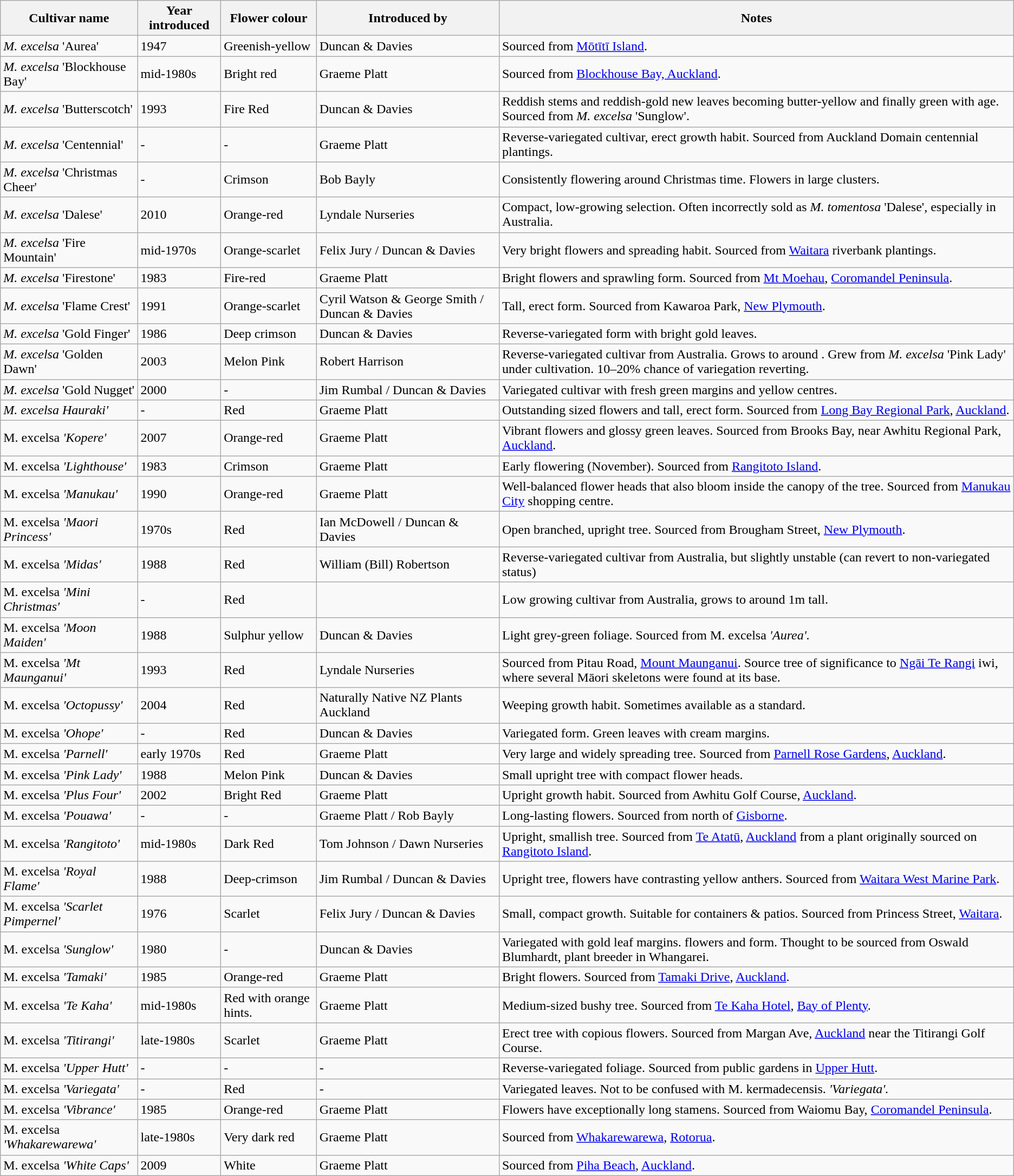<table class="wikitable sticky-header">
<tr>
<th>Cultivar name</th>
<th>Year introduced</th>
<th>Flower colour</th>
<th>Introduced by</th>
<th>Notes</th>
</tr>
<tr>
<td><em>M. excelsa</em> 'Aurea'</td>
<td>1947</td>
<td>Greenish-yellow</td>
<td>Duncan & Davies</td>
<td>Sourced from <a href='#'>Mōtītī Island</a>.</td>
</tr>
<tr>
<td><em>M. excelsa</em> 'Blockhouse Bay'</td>
<td>mid-1980s</td>
<td>Bright red</td>
<td>Graeme Platt</td>
<td>Sourced from  <a href='#'>Blockhouse Bay, Auckland</a>.</td>
</tr>
<tr>
<td><em>M. excelsa</em> 'Butterscotch'</td>
<td>1993</td>
<td>Fire Red</td>
<td>Duncan & Davies</td>
<td>Reddish stems and reddish-gold new leaves becoming butter-yellow and finally green with age. Sourced from <em>M. excelsa</em> 'Sunglow'.</td>
</tr>
<tr>
<td><em>M. excelsa</em> 'Centennial'</td>
<td>-</td>
<td>-</td>
<td>Graeme Platt</td>
<td>Reverse-variegated cultivar, erect growth habit. Sourced from Auckland Domain centennial plantings.</td>
</tr>
<tr>
<td><em>M. excelsa</em> 'Christmas Cheer'</td>
<td>-</td>
<td>Crimson</td>
<td>Bob Bayly</td>
<td>Consistently flowering around Christmas time. Flowers in large clusters.</td>
</tr>
<tr>
<td><em>M. excelsa</em> 'Dalese'</td>
<td>2010</td>
<td>Orange-red</td>
<td>Lyndale Nurseries</td>
<td>Compact, low-growing selection. Often incorrectly sold as <em>M. tomentosa</em> 'Dalese', especially in Australia.</td>
</tr>
<tr>
<td><em>M. excelsa</em> 'Fire Mountain'</td>
<td>mid-1970s</td>
<td>Orange-scarlet</td>
<td>Felix Jury / Duncan & Davies</td>
<td>Very bright flowers and spreading habit. Sourced from <a href='#'>Waitara</a> riverbank plantings.</td>
</tr>
<tr>
<td><em>M. excelsa</em> 'Firestone'</td>
<td>1983</td>
<td>Fire-red</td>
<td>Graeme Platt</td>
<td>Bright flowers and sprawling form. Sourced from <a href='#'>Mt Moehau</a>, <a href='#'>Coromandel Peninsula</a>.</td>
</tr>
<tr>
<td><em>M. excelsa</em> 'Flame Crest'</td>
<td>1991</td>
<td>Orange-scarlet</td>
<td>Cyril Watson & George Smith / Duncan & Davies</td>
<td>Tall, erect form. Sourced from Kawaroa Park, <a href='#'>New Plymouth</a>.</td>
</tr>
<tr>
<td><em>M. excelsa</em> 'Gold Finger'</td>
<td>1986</td>
<td>Deep crimson</td>
<td>Duncan & Davies</td>
<td>Reverse-variegated form with bright gold leaves.</td>
</tr>
<tr>
<td><em>M. excelsa</em> 'Golden Dawn'</td>
<td>2003</td>
<td>Melon Pink</td>
<td>Robert Harrison</td>
<td>Reverse-variegated cultivar from Australia. Grows to around . Grew from <em>M. excelsa</em> 'Pink Lady' under cultivation. 10–20% chance of variegation reverting.</td>
</tr>
<tr>
<td><em>M. excelsa</em> 'Gold Nugget'</td>
<td>2000</td>
<td>-</td>
<td>Jim Rumbal / Duncan & Davies</td>
<td>Variegated cultivar with fresh green margins and yellow centres.</td>
</tr>
<tr>
<td><em>M. excelsa</em> <em>Hauraki'</td>
<td>-</td>
<td>Red</td>
<td>Graeme Platt</td>
<td>Outstanding sized flowers and tall, erect form. Sourced from <a href='#'>Long Bay Regional Park</a>, <a href='#'>Auckland</a>.</td>
</tr>
<tr>
<td></em>M. excelsa<em> 'Kopere'</td>
<td>2007</td>
<td>Orange-red</td>
<td>Graeme Platt</td>
<td>Vibrant flowers and glossy green leaves. Sourced from Brooks Bay, near Awhitu Regional Park, <a href='#'>Auckland</a>.</td>
</tr>
<tr>
<td></em>M. excelsa<em> 'Lighthouse'</td>
<td>1983</td>
<td>Crimson</td>
<td>Graeme Platt</td>
<td>Early flowering (November). Sourced from <a href='#'>Rangitoto Island</a>.</td>
</tr>
<tr>
<td></em>M. excelsa<em> 'Manukau'</td>
<td>1990</td>
<td>Orange-red</td>
<td>Graeme Platt</td>
<td>Well-balanced flower heads that also bloom inside the canopy of the tree. Sourced from <a href='#'>Manukau City</a> shopping centre.</td>
</tr>
<tr>
<td></em>M. excelsa<em> 'Maori Princess'</td>
<td>1970s</td>
<td>Red</td>
<td>Ian McDowell / Duncan & Davies</td>
<td>Open branched, upright tree. Sourced from Brougham Street, <a href='#'>New Plymouth</a>.</td>
</tr>
<tr>
<td></em>M. excelsa<em> 'Midas'</td>
<td>1988</td>
<td>Red</td>
<td>William (Bill) Robertson</td>
<td>Reverse-variegated cultivar from Australia, but slightly unstable (can revert to non-variegated status)</td>
</tr>
<tr>
<td></em>M. excelsa<em> 'Mini Christmas'</td>
<td>-</td>
<td>Red</td>
<td></td>
<td>Low growing cultivar from Australia, grows to around 1m tall.</td>
</tr>
<tr>
<td></em>M. excelsa<em> 'Moon Maiden'</td>
<td>1988</td>
<td>Sulphur yellow</td>
<td>Duncan & Davies</td>
<td>Light grey-green foliage. Sourced from </em>M. excelsa<em> 'Aurea'.</td>
</tr>
<tr>
<td></em>M. excelsa<em> 'Mt Maunganui'</td>
<td>1993</td>
<td>Red</td>
<td>Lyndale Nurseries</td>
<td>Sourced from Pitau Road, <a href='#'>Mount Maunganui</a>. Source tree of significance to <a href='#'>Ngāi Te Rangi</a> iwi, where several Māori skeletons were found at its base.</td>
</tr>
<tr>
<td></em>M. excelsa<em> 'Octopussy'</td>
<td>2004</td>
<td>Red</td>
<td>Naturally Native NZ Plants Auckland</td>
<td>Weeping growth habit. Sometimes available as a standard.</td>
</tr>
<tr>
<td></em>M. excelsa<em> 'Ohope'</td>
<td>-</td>
<td>Red</td>
<td>Duncan & Davies</td>
<td>Variegated form. Green leaves with cream margins.</td>
</tr>
<tr>
<td></em>M. excelsa<em> 'Parnell'</td>
<td>early 1970s</td>
<td>Red</td>
<td>Graeme Platt</td>
<td>Very large and widely spreading tree. Sourced from <a href='#'>Parnell Rose Gardens</a>, <a href='#'>Auckland</a>.</td>
</tr>
<tr>
<td></em>M. excelsa<em> 'Pink Lady'</td>
<td>1988</td>
<td>Melon Pink</td>
<td>Duncan & Davies</td>
<td>Small upright tree with compact flower heads.</td>
</tr>
<tr>
<td></em>M. excelsa<em> 'Plus Four'</td>
<td>2002</td>
<td>Bright Red</td>
<td>Graeme Platt</td>
<td>Upright growth habit. Sourced from Awhitu Golf Course, <a href='#'>Auckland</a>.</td>
</tr>
<tr>
<td></em>M. excelsa<em> 'Pouawa'</td>
<td>-</td>
<td>-</td>
<td>Graeme Platt / Rob Bayly</td>
<td>Long-lasting flowers. Sourced from north of <a href='#'>Gisborne</a>.</td>
</tr>
<tr>
<td></em>M. excelsa<em> 'Rangitoto'</td>
<td>mid-1980s</td>
<td>Dark Red</td>
<td>Tom Johnson / Dawn Nurseries</td>
<td>Upright, smallish tree. Sourced from <a href='#'>Te Atatū</a>, <a href='#'>Auckland</a> from a plant originally sourced on <a href='#'>Rangitoto Island</a>.</td>
</tr>
<tr>
<td></em>M. excelsa<em> 'Royal Flame'</td>
<td>1988</td>
<td>Deep-crimson</td>
<td>Jim Rumbal / Duncan & Davies</td>
<td>Upright tree, flowers have contrasting yellow anthers. Sourced from <a href='#'>Waitara West Marine Park</a>.</td>
</tr>
<tr>
<td></em>M. excelsa<em> 'Scarlet Pimpernel'</td>
<td>1976</td>
<td>Scarlet</td>
<td>Felix Jury / Duncan & Davies</td>
<td>Small, compact growth. Suitable for containers & patios. Sourced from  Princess Street, <a href='#'>Waitara</a>.</td>
</tr>
<tr>
<td></em>M. excelsa<em> 'Sunglow'</td>
<td>1980</td>
<td>-</td>
<td>Duncan & Davies</td>
<td>Variegated with gold leaf margins. flowers and form. Thought to be sourced from Oswald Blumhardt, plant breeder in Whangarei.</td>
</tr>
<tr>
<td></em>M. excelsa<em> 'Tamaki'</td>
<td>1985</td>
<td>Orange-red</td>
<td>Graeme Platt</td>
<td>Bright flowers. Sourced from <a href='#'>Tamaki Drive</a>, <a href='#'>Auckland</a>.</td>
</tr>
<tr>
<td></em>M. excelsa<em> 'Te Kaha'</td>
<td>mid-1980s</td>
<td>Red with orange hints.</td>
<td>Graeme Platt</td>
<td>Medium-sized bushy tree. Sourced from <a href='#'>Te Kaha Hotel</a>, <a href='#'>Bay of Plenty</a>.</td>
</tr>
<tr>
<td></em>M. excelsa<em> 'Titirangi'</td>
<td>late-1980s</td>
<td>Scarlet</td>
<td>Graeme Platt</td>
<td>Erect tree with copious flowers. Sourced from Margan Ave, <a href='#'>Auckland</a> near the Titirangi Golf Course.</td>
</tr>
<tr>
<td></em>M. excelsa<em> 'Upper Hutt'</td>
<td>-</td>
<td>-</td>
<td>-</td>
<td>Reverse-variegated foliage. Sourced from public gardens in <a href='#'>Upper Hutt</a>.</td>
</tr>
<tr>
<td></em>M. excelsa<em> 'Variegata'</td>
<td>-</td>
<td>Red</td>
<td>-</td>
<td>Variegated leaves. Not to be confused with </em>M. kermadecensis.<em> 'Variegata'.</td>
</tr>
<tr>
<td></em>M. excelsa<em> 'Vibrance'</td>
<td>1985</td>
<td>Orange-red</td>
<td>Graeme Platt</td>
<td>Flowers have exceptionally long stamens. Sourced from Waiomu Bay, <a href='#'>Coromandel Peninsula</a>.</td>
</tr>
<tr>
<td></em>M. excelsa<em> 'Whakarewarewa'</td>
<td>late-1980s</td>
<td>Very dark red</td>
<td>Graeme Platt</td>
<td>Sourced from <a href='#'>Whakarewarewa</a>, <a href='#'>Rotorua</a>.</td>
</tr>
<tr>
<td></em>M. excelsa<em> 'White Caps'</td>
<td>2009</td>
<td>White</td>
<td>Graeme Platt</td>
<td>Sourced from <a href='#'>Piha Beach</a>, <a href='#'>Auckland</a>.</td>
</tr>
</table>
